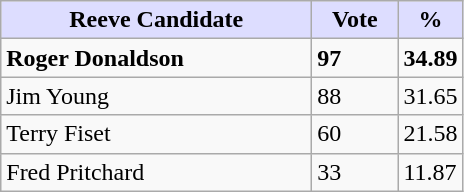<table class="wikitable">
<tr>
<th style="background:#ddf; width:200px;">Reeve Candidate</th>
<th style="background:#ddf; width:50px;">Vote</th>
<th style="background:#ddf; width:30px;">%</th>
</tr>
<tr>
<td><strong>Roger Donaldson</strong></td>
<td><strong>97</strong></td>
<td><strong>34.89</strong></td>
</tr>
<tr>
<td>Jim Young</td>
<td>88</td>
<td>31.65</td>
</tr>
<tr>
<td>Terry Fiset</td>
<td>60</td>
<td>21.58</td>
</tr>
<tr>
<td>Fred Pritchard</td>
<td>33</td>
<td>11.87</td>
</tr>
</table>
